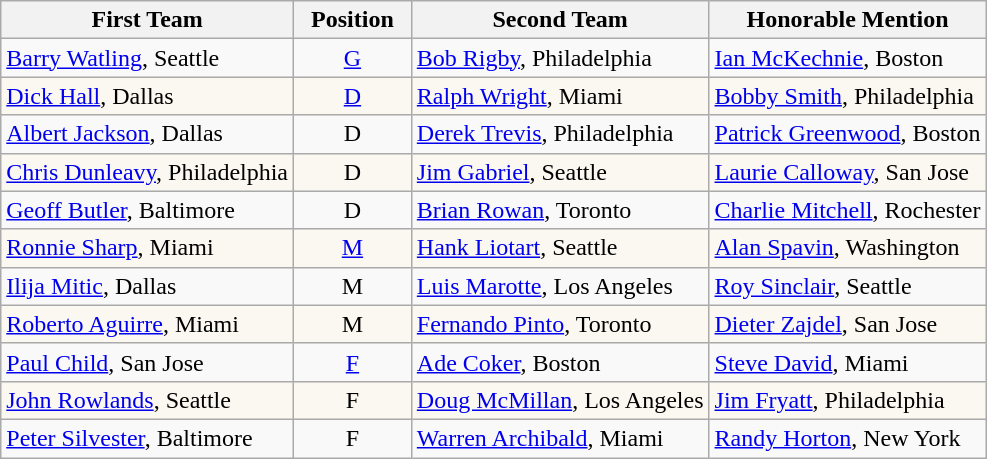<table class="wikitable">
<tr>
<th>First Team</th>
<th>  Position  </th>
<th>Second Team</th>
<th>Honorable Mention</th>
</tr>
<tr>
<td><a href='#'>Barry Watling</a>, Seattle</td>
<td align=center><a href='#'>G</a></td>
<td><a href='#'>Bob Rigby</a>, Philadelphia</td>
<td><a href='#'>Ian McKechnie</a>, Boston</td>
</tr>
<tr style="background:#faf8f0;">
<td><a href='#'>Dick Hall</a>, Dallas</td>
<td align=center><a href='#'>D</a></td>
<td><a href='#'>Ralph Wright</a>, Miami</td>
<td><a href='#'>Bobby Smith</a>, Philadelphia</td>
</tr>
<tr>
<td><a href='#'>Albert Jackson</a>, Dallas</td>
<td align=center>D</td>
<td><a href='#'>Derek Trevis</a>, Philadelphia</td>
<td><a href='#'>Patrick Greenwood</a>, Boston</td>
</tr>
<tr style="background:#faf8f0;">
<td><a href='#'>Chris Dunleavy</a>, Philadelphia</td>
<td align=center>D</td>
<td><a href='#'>Jim Gabriel</a>, Seattle</td>
<td><a href='#'>Laurie Calloway</a>, San Jose</td>
</tr>
<tr>
<td><a href='#'>Geoff Butler</a>, Baltimore</td>
<td align=center>D</td>
<td><a href='#'>Brian Rowan</a>, Toronto</td>
<td><a href='#'>Charlie Mitchell</a>, Rochester</td>
</tr>
<tr style="background:#faf8f0;">
<td><a href='#'>Ronnie Sharp</a>, Miami</td>
<td align=center><a href='#'>M</a></td>
<td><a href='#'>Hank Liotart</a>, Seattle</td>
<td><a href='#'>Alan Spavin</a>, Washington</td>
</tr>
<tr>
<td><a href='#'>Ilija Mitic</a>, Dallas</td>
<td align=center>M</td>
<td><a href='#'>Luis Marotte</a>, Los Angeles</td>
<td><a href='#'>Roy Sinclair</a>, Seattle</td>
</tr>
<tr style="background:#faf8f0;">
<td><a href='#'>Roberto Aguirre</a>, Miami</td>
<td align=center>M</td>
<td><a href='#'>Fernando Pinto</a>, Toronto</td>
<td><a href='#'>Dieter Zajdel</a>, San Jose</td>
</tr>
<tr>
<td><a href='#'>Paul Child</a>, San Jose</td>
<td align=center><a href='#'>F</a></td>
<td><a href='#'>Ade Coker</a>, Boston</td>
<td><a href='#'>Steve David</a>, Miami</td>
</tr>
<tr style="background:#faf8f0;">
<td><a href='#'>John Rowlands</a>, Seattle</td>
<td align=center>F</td>
<td><a href='#'>Doug McMillan</a>, Los Angeles</td>
<td><a href='#'>Jim Fryatt</a>, Philadelphia</td>
</tr>
<tr>
<td><a href='#'>Peter Silvester</a>, Baltimore</td>
<td align=center>F</td>
<td><a href='#'>Warren Archibald</a>, Miami</td>
<td><a href='#'>Randy Horton</a>, New York</td>
</tr>
</table>
